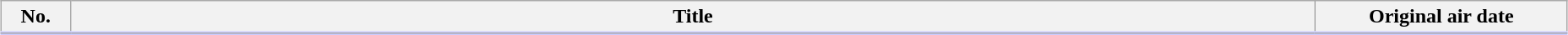<table class="wikitable" style="width:98%; margin:auto; background:#FFF;">
<tr style="border-bottom: 3px solid #CCF;">
<th style="width:3em;">No.</th>
<th>Title</th>
<th style="width:12em;">Original air date</th>
</tr>
<tr>
</tr>
</table>
